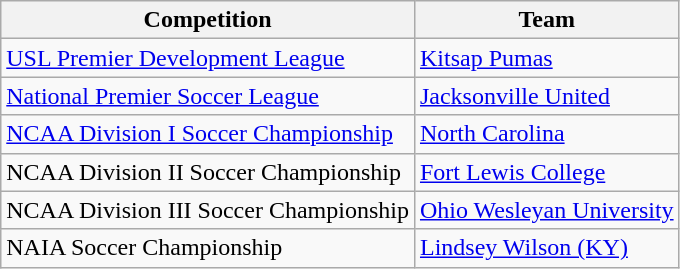<table class="wikitable">
<tr>
<th>Competition</th>
<th>Team</th>
</tr>
<tr>
<td><a href='#'>USL Premier Development League</a></td>
<td><a href='#'>Kitsap Pumas</a></td>
</tr>
<tr>
<td><a href='#'>National Premier Soccer League</a></td>
<td><a href='#'>Jacksonville United</a></td>
</tr>
<tr>
<td><a href='#'>NCAA Division I Soccer Championship</a></td>
<td><a href='#'>North Carolina</a></td>
</tr>
<tr>
<td>NCAA Division II Soccer Championship</td>
<td><a href='#'>Fort Lewis College</a></td>
</tr>
<tr>
<td>NCAA Division III Soccer Championship</td>
<td><a href='#'>Ohio Wesleyan University</a></td>
</tr>
<tr>
<td>NAIA Soccer Championship</td>
<td><a href='#'>Lindsey Wilson (KY)</a></td>
</tr>
</table>
